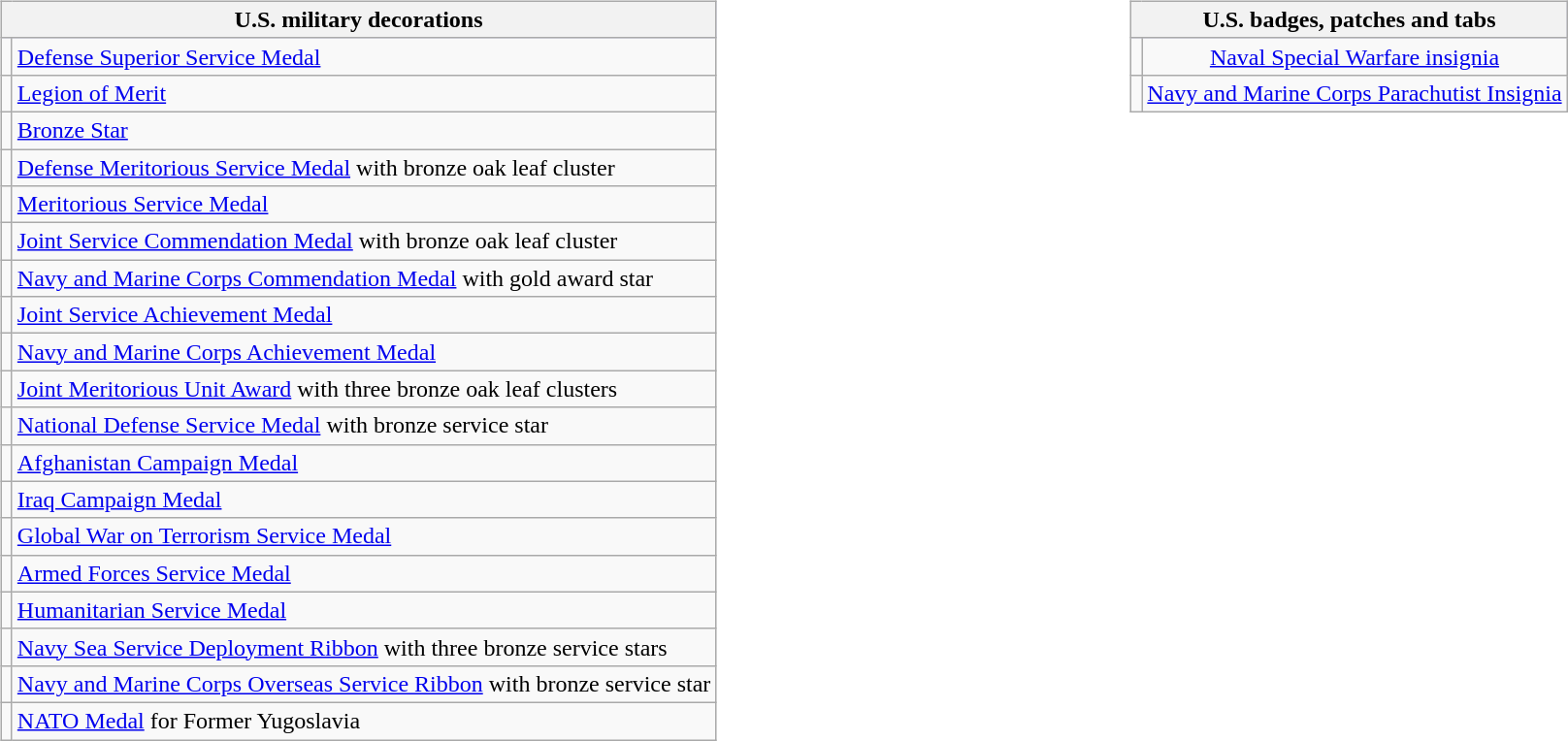<table style="width:100%;">
<tr>
<td valign="top"><br><table class="wikitable">
<tr style="background:#ccf; text-align:center;">
<th colspan="2"><strong>U.S. military decorations</strong></th>
</tr>
<tr>
<td></td>
<td><a href='#'>Defense Superior Service Medal</a></td>
</tr>
<tr>
<td></td>
<td><a href='#'>Legion of Merit</a></td>
</tr>
<tr>
<td></td>
<td><a href='#'>Bronze Star</a></td>
</tr>
<tr>
<td></td>
<td><a href='#'>Defense Meritorious Service Medal</a> with bronze oak leaf cluster</td>
</tr>
<tr>
<td></td>
<td><a href='#'>Meritorious Service Medal</a></td>
</tr>
<tr>
<td></td>
<td><a href='#'>Joint Service Commendation Medal</a> with bronze oak leaf cluster</td>
</tr>
<tr>
<td></td>
<td><a href='#'>Navy and Marine Corps Commendation Medal</a> with gold award star</td>
</tr>
<tr>
<td></td>
<td><a href='#'>Joint Service Achievement Medal</a></td>
</tr>
<tr>
<td></td>
<td><a href='#'>Navy and Marine Corps Achievement Medal</a></td>
</tr>
<tr>
<td></td>
<td><a href='#'>Joint Meritorious Unit Award</a> with three bronze oak leaf clusters</td>
</tr>
<tr>
<td></td>
<td><a href='#'>National Defense Service Medal</a> with bronze service star</td>
</tr>
<tr>
<td></td>
<td><a href='#'>Afghanistan Campaign Medal</a></td>
</tr>
<tr>
<td></td>
<td><a href='#'>Iraq Campaign Medal</a></td>
</tr>
<tr>
<td></td>
<td><a href='#'>Global War on Terrorism Service Medal</a></td>
</tr>
<tr>
<td></td>
<td><a href='#'>Armed Forces Service Medal</a></td>
</tr>
<tr>
<td></td>
<td><a href='#'>Humanitarian Service Medal</a></td>
</tr>
<tr>
<td><span></span><span></span><span></span><span></span></td>
<td><a href='#'>Navy Sea Service Deployment Ribbon</a> with three bronze service stars</td>
</tr>
<tr>
<td><span></span><span></span></td>
<td><a href='#'>Navy and Marine Corps Overseas Service Ribbon</a> with bronze service star</td>
</tr>
<tr>
<td></td>
<td><a href='#'>NATO Medal</a> for Former Yugoslavia</td>
</tr>
</table>
</td>
<td valign="top"><br><table class="wikitable">
<tr style="background:#ccf; text-align:center;">
<th colspan="2"><strong>U.S. badges, patches and tabs</strong></th>
</tr>
<tr>
<td align=center></td>
<td align=center><a href='#'>Naval Special Warfare insignia</a></td>
</tr>
<tr>
<td align=center></td>
<td align=center><a href='#'>Navy and Marine Corps Parachutist Insignia</a></td>
</tr>
</table>
</td>
</tr>
</table>
